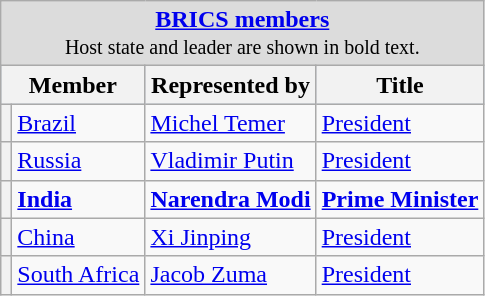<table class="wikitable">
<tr>
<td colspan="4" style="text-align: center; background:Gainsboro"><strong><a href='#'>BRICS members</a></strong><br><small>Host state and leader are shown in bold text.</small></td>
</tr>
<tr style="background:LightSteelBlue; text-align:center;">
<th colspan=2>Member</th>
<th>Represented by</th>
<th>Title</th>
</tr>
<tr>
<th></th>
<td><a href='#'>Brazil</a></td>
<td><a href='#'>Michel Temer</a></td>
<td><a href='#'>President</a></td>
</tr>
<tr>
<th></th>
<td><a href='#'>Russia</a></td>
<td><a href='#'>Vladimir Putin</a></td>
<td><a href='#'>President</a></td>
</tr>
<tr>
<th></th>
<td><strong><a href='#'>India</a></strong></td>
<td><strong><a href='#'>Narendra Modi</a></strong></td>
<td><strong><a href='#'>Prime Minister</a></strong></td>
</tr>
<tr>
<th></th>
<td><a href='#'>China</a></td>
<td><a href='#'>Xi Jinping</a></td>
<td><a href='#'>President</a></td>
</tr>
<tr>
<th></th>
<td><a href='#'>South Africa</a></td>
<td><a href='#'>Jacob Zuma</a></td>
<td><a href='#'>President</a></td>
</tr>
</table>
